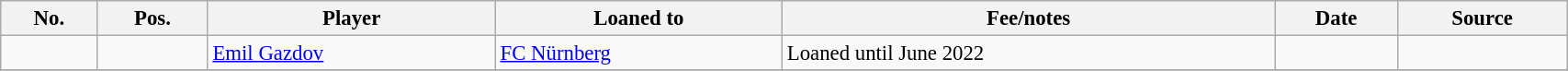<table class="wikitable sortable" style="width:90%; text-align:center; font-size:95%; text-align:left;">
<tr>
<th>No.</th>
<th>Pos.</th>
<th>Player</th>
<th>Loaned to</th>
<th>Fee/notes</th>
<th>Date</th>
<th>Source</th>
</tr>
<tr>
<td align=center></td>
<td align=center></td>
<td align=Gazdov, Emil> <a href='#'>Emil Gazdov</a></td>
<td> <a href='#'>FC Nürnberg</a></td>
<td>Loaned until June 2022</td>
<td></td>
<td></td>
</tr>
<tr>
</tr>
</table>
